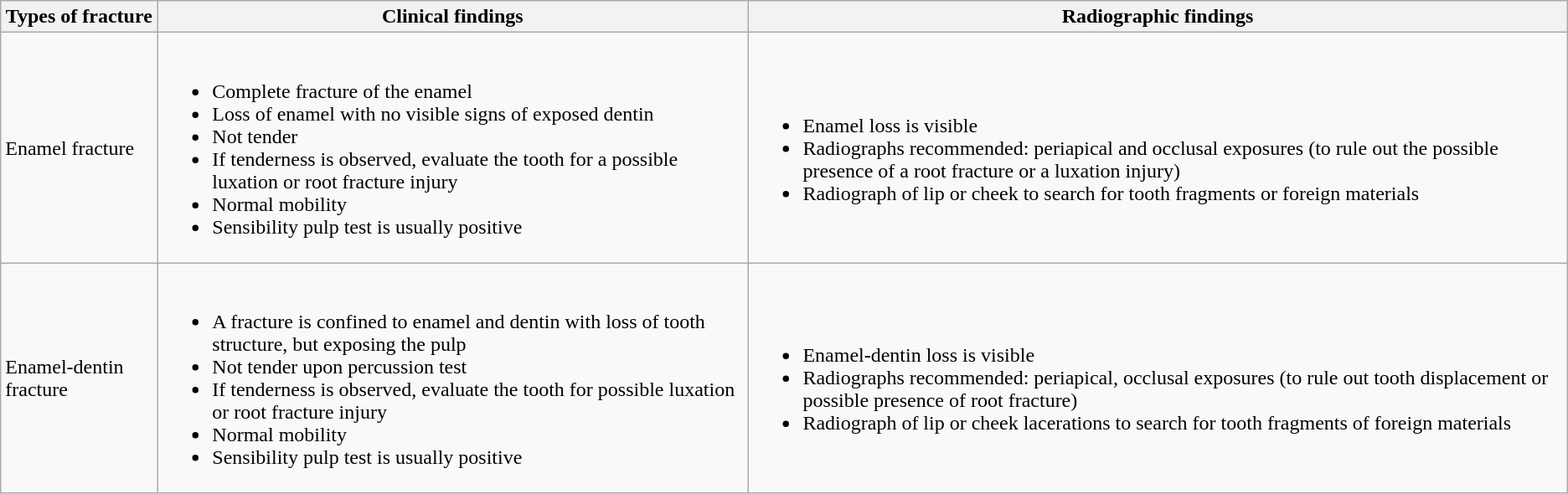<table class="wikitable">
<tr>
<th>Types of fracture</th>
<th>Clinical findings</th>
<th>Radiographic findings</th>
</tr>
<tr>
<td>Enamel fracture</td>
<td><br><ul><li>Complete fracture of the enamel</li><li>Loss of enamel with no visible signs of exposed dentin</li><li>Not tender</li><li>If tenderness is observed, evaluate the tooth for a possible luxation or root fracture injury</li><li>Normal mobility</li><li>Sensibility pulp test is usually positive</li></ul></td>
<td><br><ul><li>Enamel loss is visible</li><li>Radiographs recommended: periapical and occlusal exposures (to rule out the possible presence of a root fracture or a luxation injury)</li><li>Radiograph of lip or cheek to search for tooth fragments or foreign materials</li></ul></td>
</tr>
<tr>
<td>Enamel-dentin fracture</td>
<td><br><ul><li>A fracture is confined to enamel and dentin with loss of tooth structure, but exposing the pulp</li><li>Not tender upon percussion test</li><li>If tenderness is observed, evaluate the tooth for possible luxation or root fracture injury</li><li>Normal mobility</li><li>Sensibility pulp test is usually positive</li></ul></td>
<td><br><ul><li>Enamel-dentin loss is visible</li><li>Radiographs recommended: periapical, occlusal exposures (to rule out tooth displacement or possible presence of root fracture)</li><li>Radiograph of lip or cheek lacerations to search for tooth fragments of foreign materials</li></ul></td>
</tr>
</table>
